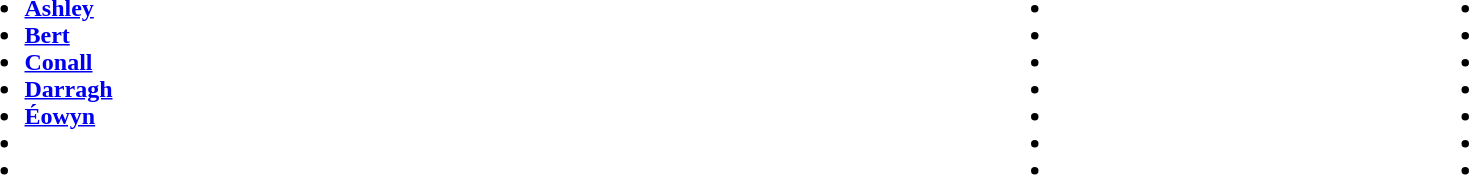<table style="width:100%">
<tr>
<td><br><ul><li><strong><a href='#'>Ashley</a></strong></li><li><strong><a href='#'>Bert</a></strong></li><li><strong><a href='#'>Conall</a></strong></li><li><strong><a href='#'>Darragh</a></strong></li><li><strong><a href='#'>Éowyn</a></strong></li><li></li><li></li></ul></td>
<td><br><ul><li></li><li></li><li></li><li></li><li></li><li></li><li></li></ul></td>
<td><br><ul><li></li><li></li><li></li><li></li><li></li><li></li><li></li></ul></td>
</tr>
</table>
